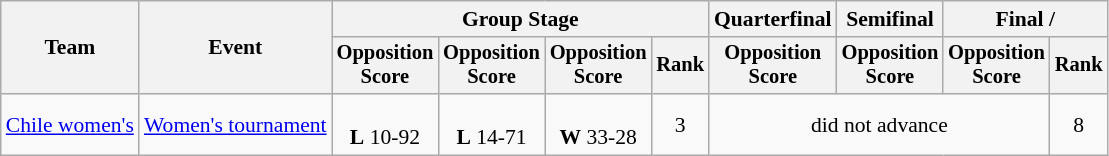<table class="wikitable" style="font-size:90%">
<tr>
<th rowspan=2>Team</th>
<th rowspan=2>Event</th>
<th colspan=4>Group Stage</th>
<th>Quarterfinal</th>
<th>Semifinal</th>
<th colspan=2>Final / </th>
</tr>
<tr style="font-size:95%">
<th>Opposition<br>Score</th>
<th>Opposition<br>Score</th>
<th>Opposition<br>Score</th>
<th>Rank</th>
<th>Opposition<br>Score</th>
<th>Opposition<br>Score</th>
<th>Opposition<br>Score</th>
<th>Rank</th>
</tr>
<tr align=center>
<td align=left><a href='#'>Chile women's</a></td>
<td align=left><a href='#'>Women's tournament</a></td>
<td><br><strong>L</strong> 10-92</td>
<td><br><strong>L</strong> 14-71</td>
<td><br><strong>W</strong> 33-28</td>
<td>3</td>
<td colspan="3">did not advance</td>
<td>8</td>
</tr>
</table>
